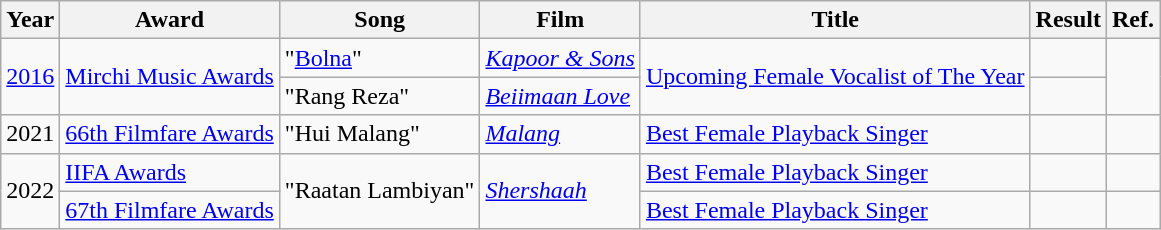<table class="wikitable sortable">
<tr>
<th>Year</th>
<th>Award</th>
<th>Song</th>
<th>Film</th>
<th>Title</th>
<th>Result</th>
<th>Ref.</th>
</tr>
<tr>
<td rowspan=2><a href='#'>2016</a></td>
<td rowspan=2><a href='#'>Mirchi Music Awards</a></td>
<td>"<a href='#'>Bolna</a>"</td>
<td><em><a href='#'>Kapoor & Sons</a></em></td>
<td rowspan=2><a href='#'>Upcoming Female Vocalist of The Year</a></td>
<td></td>
<td rowspan=2></td>
</tr>
<tr>
<td>"Rang Reza"</td>
<td><em><a href='#'>Beiimaan Love</a></em></td>
<td></td>
</tr>
<tr>
<td>2021</td>
<td><a href='#'>66th Filmfare Awards</a></td>
<td>"Hui Malang"</td>
<td><a href='#'><em>Malang</em></a></td>
<td><a href='#'>Best Female Playback Singer</a></td>
<td></td>
<td></td>
</tr>
<tr>
<td rowspan=2>2022</td>
<td><a href='#'>IIFA Awards</a></td>
<td rowspan=2>"Raatan Lambiyan"</td>
<td rowspan=2><em><a href='#'>Shershaah</a></em></td>
<td><a href='#'>Best Female Playback Singer</a></td>
<td></td>
<td></td>
</tr>
<tr>
<td><a href='#'>67th Filmfare Awards</a></td>
<td><a href='#'>Best Female Playback Singer</a></td>
<td></td>
</tr>
</table>
